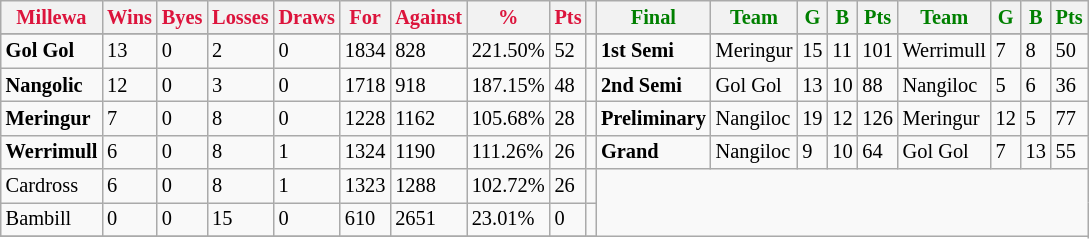<table style="font-size: 85%; text-align: left;" class="wikitable">
<tr>
<th style="color:crimson">Millewa</th>
<th style="color:crimson">Wins</th>
<th style="color:crimson">Byes</th>
<th style="color:crimson">Losses</th>
<th style="color:crimson">Draws</th>
<th style="color:crimson">For</th>
<th style="color:crimson">Against</th>
<th style="color:crimson">%</th>
<th style="color:crimson">Pts</th>
<th></th>
<th style="color:green">Final</th>
<th style="color:green">Team</th>
<th style="color:green">G</th>
<th style="color:green">B</th>
<th style="color:green">Pts</th>
<th style="color:green">Team</th>
<th style="color:green">G</th>
<th style="color:green">B</th>
<th style="color:green">Pts</th>
</tr>
<tr>
</tr>
<tr>
</tr>
<tr>
<td><strong>	Gol Gol	</strong></td>
<td>13</td>
<td>0</td>
<td>2</td>
<td>0</td>
<td>1834</td>
<td>828</td>
<td>221.50%</td>
<td>52</td>
<td></td>
<td><strong>1st Semi</strong></td>
<td>Meringur</td>
<td>15</td>
<td>11</td>
<td>101</td>
<td>Werrimull</td>
<td>7</td>
<td>8</td>
<td>50</td>
</tr>
<tr>
<td><strong>	Nangolic	</strong></td>
<td>12</td>
<td>0</td>
<td>3</td>
<td>0</td>
<td>1718</td>
<td>918</td>
<td>187.15%</td>
<td>48</td>
<td></td>
<td><strong>2nd Semi</strong></td>
<td>Gol Gol</td>
<td>13</td>
<td>10</td>
<td>88</td>
<td>Nangiloc</td>
<td>5</td>
<td>6</td>
<td>36</td>
</tr>
<tr>
<td><strong>	Meringur	</strong></td>
<td>7</td>
<td>0</td>
<td>8</td>
<td>0</td>
<td>1228</td>
<td>1162</td>
<td>105.68%</td>
<td>28</td>
<td></td>
<td><strong>Preliminary</strong></td>
<td>Nangiloc</td>
<td>19</td>
<td>12</td>
<td>126</td>
<td>Meringur</td>
<td>12</td>
<td>5</td>
<td>77</td>
</tr>
<tr>
<td><strong>	Werrimull	</strong></td>
<td>6</td>
<td>0</td>
<td>8</td>
<td>1</td>
<td>1324</td>
<td>1190</td>
<td>111.26%</td>
<td>26</td>
<td></td>
<td><strong>Grand</strong></td>
<td>Nangiloc</td>
<td>9</td>
<td>10</td>
<td>64</td>
<td>Gol Gol</td>
<td>7</td>
<td>13</td>
<td>55</td>
</tr>
<tr>
<td>Cardross</td>
<td>6</td>
<td>0</td>
<td>8</td>
<td>1</td>
<td>1323</td>
<td>1288</td>
<td>102.72%</td>
<td>26</td>
<td></td>
</tr>
<tr>
<td>Bambill</td>
<td>0</td>
<td>0</td>
<td>15</td>
<td>0</td>
<td>610</td>
<td>2651</td>
<td>23.01%</td>
<td>0</td>
<td></td>
</tr>
<tr>
</tr>
</table>
